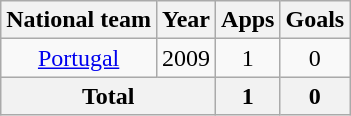<table class="wikitable" style="text-align:center">
<tr>
<th>National team</th>
<th>Year</th>
<th>Apps</th>
<th>Goals</th>
</tr>
<tr>
<td><a href='#'>Portugal</a></td>
<td>2009</td>
<td>1</td>
<td>0</td>
</tr>
<tr>
<th colspan="2">Total</th>
<th>1</th>
<th>0</th>
</tr>
</table>
